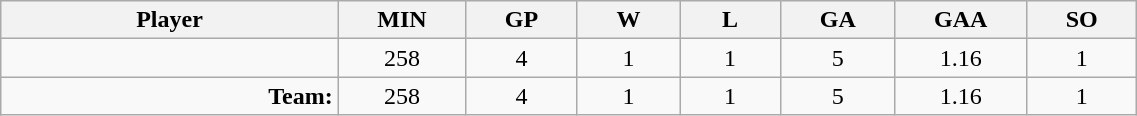<table class="wikitable sortable" width="60%">
<tr>
<th bgcolor="#DDDDFF" width="10%">Player</th>
<th width="3%" bgcolor="#DDDDFF" title="Minutes played">MIN</th>
<th width="3%" bgcolor="#DDDDFF" title="Games played in">GP</th>
<th width="3%" bgcolor="#DDDDFF" title="Games played in">W</th>
<th width="3%" bgcolor="#DDDDFF"title="Games played in">L</th>
<th width="3%" bgcolor="#DDDDFF" title="Goals against">GA</th>
<th width="3%" bgcolor="#DDDDFF" title="Goals against average">GAA</th>
<th width="3%" bgcolor="#DDDDFF" title="Shut-outs">SO</th>
</tr>
<tr align="center">
<td align="right"></td>
<td>258</td>
<td>4</td>
<td>1</td>
<td>1</td>
<td>5</td>
<td>1.16</td>
<td>1</td>
</tr>
<tr align="center">
<td align="right"><strong>Team:</strong></td>
<td>258</td>
<td>4</td>
<td>1</td>
<td>1</td>
<td>5</td>
<td>1.16</td>
<td>1</td>
</tr>
</table>
